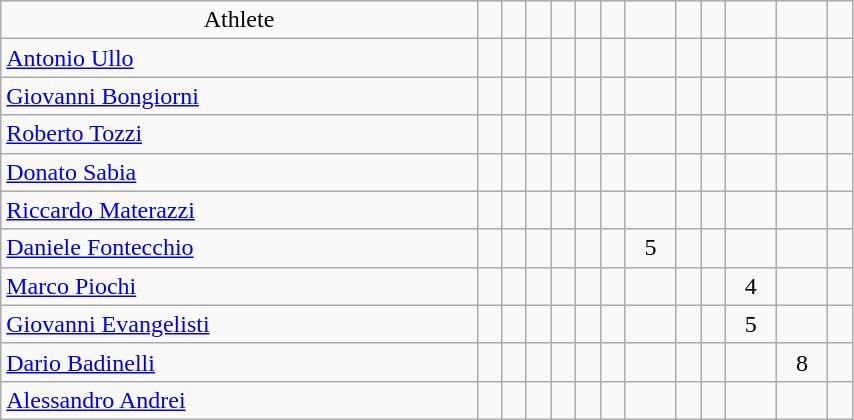<table class="wikitable" style="text-align: center; font-size:100%" width=45%">
<tr>
<td>Athlete</td>
<td></td>
<td></td>
<td></td>
<td></td>
<td></td>
<td></td>
<td></td>
<td></td>
<td></td>
<td></td>
<td></td>
<td></td>
</tr>
<tr>
<td align=left><a href='#'>Antonio Ullo</a></td>
<td></td>
<td></td>
<td></td>
<td></td>
<td></td>
<td></td>
<td></td>
<td></td>
<td></td>
<td></td>
<td></td>
<td></td>
</tr>
<tr>
<td align=left><a href='#'>Giovanni Bongiorni</a></td>
<td></td>
<td></td>
<td></td>
<td></td>
<td></td>
<td></td>
<td></td>
<td></td>
<td></td>
<td></td>
<td></td>
<td></td>
</tr>
<tr>
<td align=left><a href='#'>Roberto Tozzi</a></td>
<td></td>
<td></td>
<td></td>
<td></td>
<td></td>
<td></td>
<td></td>
<td></td>
<td></td>
<td></td>
<td></td>
<td></td>
</tr>
<tr>
<td align=left><a href='#'>Donato Sabia</a></td>
<td></td>
<td></td>
<td></td>
<td></td>
<td></td>
<td></td>
<td></td>
<td></td>
<td></td>
<td></td>
<td></td>
<td></td>
</tr>
<tr>
<td align=left><a href='#'>Riccardo Materazzi</a></td>
<td></td>
<td></td>
<td></td>
<td></td>
<td></td>
<td></td>
<td></td>
<td></td>
<td></td>
<td></td>
<td></td>
<td></td>
</tr>
<tr>
<td align=left><a href='#'>Daniele Fontecchio</a></td>
<td></td>
<td></td>
<td></td>
<td></td>
<td></td>
<td></td>
<td>5</td>
<td></td>
<td></td>
<td></td>
<td></td>
<td></td>
</tr>
<tr>
<td align=left><a href='#'>Marco Piochi</a></td>
<td></td>
<td></td>
<td></td>
<td></td>
<td></td>
<td></td>
<td></td>
<td></td>
<td></td>
<td>4</td>
<td></td>
<td></td>
</tr>
<tr>
<td align=left><a href='#'>Giovanni Evangelisti</a></td>
<td></td>
<td></td>
<td></td>
<td></td>
<td></td>
<td></td>
<td></td>
<td></td>
<td></td>
<td>5</td>
<td></td>
<td></td>
</tr>
<tr>
<td align=left><a href='#'>Dario Badinelli</a></td>
<td></td>
<td></td>
<td></td>
<td></td>
<td></td>
<td></td>
<td></td>
<td></td>
<td></td>
<td></td>
<td>8</td>
<td></td>
</tr>
<tr>
<td align=left><a href='#'>Alessandro Andrei</a></td>
<td></td>
<td></td>
<td></td>
<td></td>
<td></td>
<td></td>
<td></td>
<td></td>
<td></td>
<td></td>
<td></td>
<td></td>
</tr>
</table>
